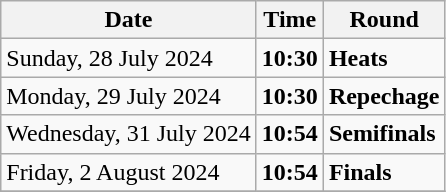<table class="wikitable">
<tr>
<th>Date</th>
<th>Time</th>
<th>Round</th>
</tr>
<tr>
<td>Sunday, 28 July 2024</td>
<td><strong>10:30</strong></td>
<td><strong>Heats</strong></td>
</tr>
<tr>
<td>Monday, 29 July 2024</td>
<td><strong>10:30</strong></td>
<td><strong>Repechage</strong></td>
</tr>
<tr>
<td>Wednesday, 31 July 2024</td>
<td><strong>10:54</strong></td>
<td><strong>Semifinals</strong></td>
</tr>
<tr>
<td>Friday, 2 August 2024</td>
<td><strong>10:54</strong></td>
<td><strong>Finals</strong></td>
</tr>
<tr>
</tr>
</table>
